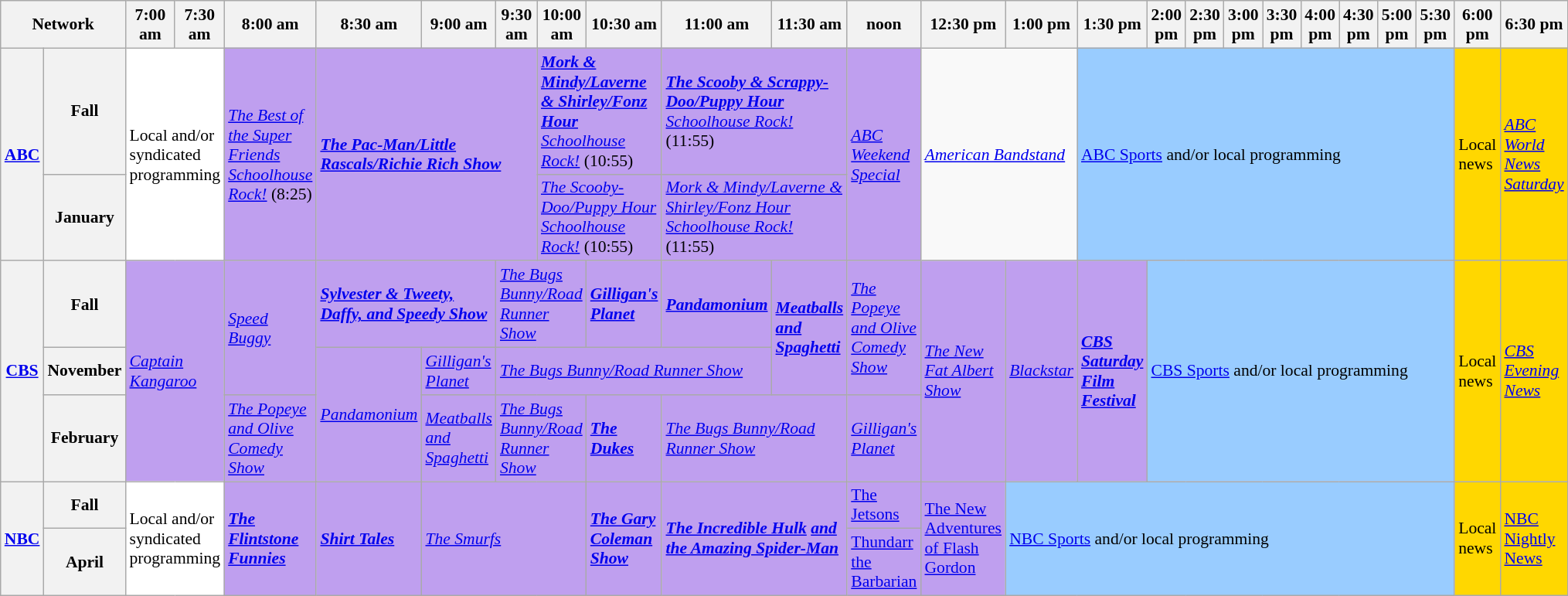<table class=wikitable style="font-size:90%">
<tr>
<th width="1.5%" bgcolor="#C0C0C0" colspan="2">Network</th>
<th width="4%" bgcolor="#C0C0C0">7:00 am</th>
<th width="4%" bgcolor="#C0C0C0">7:30 am</th>
<th width="4%" bgcolor="#C0C0C0">8:00 am</th>
<th width="4%" bgcolor="#C0C0C0">8:30 am</th>
<th width="4%" bgcolor="#C0C0C0">9:00 am</th>
<th width="4%" bgcolor="#C0C0C0">9:30 am</th>
<th width="4%" bgcolor="#C0C0C0">10:00 am</th>
<th width="4%" bgcolor="#C0C0C0">10:30 am</th>
<th width="4%" bgcolor="#C0C0C0">11:00 am</th>
<th width="4%" bgcolor="#C0C0C0">11:30 am</th>
<th width="4%" bgcolor="#C0C0C0">noon</th>
<th width="4%" bgcolor="#C0C0C0">12:30 pm</th>
<th width="4%" bgcolor="#C0C0C0">1:00 pm</th>
<th width="4%" bgcolor="#C0C0C0">1:30 pm</th>
<th width="4%" bgcolor="#C0C0C0">2:00 pm</th>
<th width="4%" bgcolor="#C0C0C0">2:30 pm</th>
<th width="4%" bgcolor="#C0C0C0">3:00 pm</th>
<th width="4%" bgcolor="#C0C0C0">3:30 pm</th>
<th width="4%" bgcolor="#C0C0C0">4:00 pm</th>
<th width="4%" bgcolor="#C0C0C0">4:30 pm</th>
<th width="4%" bgcolor="#C0C0C0">5:00 pm</th>
<th width="4%" bgcolor="#C0C0C0">5:30 pm</th>
<th width="4%" bgcolor="#C0C0C0">6:00 pm</th>
<th width="4%" bgcolor="#C0C0C0">6:30 pm</th>
</tr>
<tr>
<th bgcolor="#C0C0C0" rowspan="2"><a href='#'>ABC</a></th>
<th>Fall</th>
<td bgcolor="white" colspan="2" rowspan="2">Local and/or<br>syndicated<br>programming</td>
<td bgcolor="bf9fef" rowspan="2"><em><a href='#'>The Best of the Super Friends</a></em><br><em><a href='#'>Schoolhouse Rock!</a></em> (8:25)</td>
<td bgcolor="bf9fef" colspan="3" rowspan="2"><strong><em><a href='#'>The Pac-Man/Little Rascals/Richie Rich Show</a></em></strong></td>
<td bgcolor="bf9fef" colspan="2" rowspan="1"><strong><em><a href='#'>Mork & Mindy/Laverne & Shirley/Fonz Hour</a></em></strong><br><em><a href='#'>Schoolhouse Rock!</a></em> (10:55)</td>
<td bgcolor="bf9fef" colspan="2" rowspan="1"><strong><em><a href='#'>The Scooby & Scrappy-Doo/Puppy Hour</a></em></strong><br><em><a href='#'>Schoolhouse Rock!</a></em> (11:55)</td>
<td bgcolor="bf9fef" rowspan="2"><em><a href='#'>ABC Weekend Special</a></em></td>
<td colspan="2"rowspan="2"><em><a href='#'>American Bandstand</a></em></td>
<td bgcolor="99ccff" colspan="9"rowspan="2"><a href='#'>ABC Sports</a> and/or local programming</td>
<td bgcolor="gold" rowspan="2">Local news</td>
<td bgcolor="gold" rowspan="2"><em><a href='#'>ABC World News Saturday</a></em></td>
</tr>
<tr>
<th>January</th>
<td bgcolor="bf9fef" colspan="2" rowspan="1"><em><a href='#'>The Scooby-Doo/Puppy Hour</a></em><br><em><a href='#'>Schoolhouse Rock!</a></em> (10:55)</td>
<td bgcolor="bf9fef" colspan="2" rowspan="1"><em><a href='#'>Mork & Mindy/Laverne & Shirley/Fonz Hour</a></em><br><em><a href='#'>Schoolhouse Rock!</a></em> (11:55)</td>
</tr>
<tr>
<th bgcolor="#C0C0C0" rowspan="3"><a href='#'>CBS</a></th>
<th>Fall</th>
<td bgcolor="bf9fef" colspan="2" rowspan="3"><em><a href='#'>Captain Kangaroo</a></em></td>
<td bgcolor="bf9fef" rowspan="2"><em><a href='#'>Speed Buggy</a></em> </td>
<td bgcolor="bf9fef" colspan="2" rowspan="1"><strong><em><a href='#'>Sylvester & Tweety, Daffy, and Speedy Show</a></em></strong></td>
<td bgcolor="bf9fef" colspan="2" rowspan="1"><em><a href='#'>The Bugs Bunny/Road Runner Show</a></em></td>
<td bgcolor="bf9fef" rowspan="1"><strong><em><a href='#'>Gilligan's Planet</a></em></strong></td>
<td bgcolor="bf9fef" rowspan="1"><strong><em><a href='#'>Pandamonium</a></em></strong></td>
<td bgcolor="bf9fef" rowspan="2"><strong><em><a href='#'>Meatballs and Spaghetti</a></em></strong></td>
<td bgcolor="bf9fef" rowspan="2"><em><a href='#'>The Popeye and Olive Comedy Show</a></em></td>
<td bgcolor="bf9fef" rowspan="3"><em><a href='#'>The New Fat Albert Show</a></em></td>
<td bgcolor="bf9fef" rowspan="3"><em><a href='#'>Blackstar</a></em></td>
<td bgcolor="bf9fef" rowspan="3"><strong><em><a href='#'>CBS Saturday Film Festival</a></em></strong></td>
<td bgcolor="99ccff" colspan="8"rowspan="3"><a href='#'>CBS Sports</a> and/or local programming</td>
<td bgcolor="gold" rowspan="3">Local news</td>
<td bgcolor="gold" rowspan="3"><em><a href='#'>CBS Evening News</a></em></td>
</tr>
<tr>
<th>November</th>
<td bgcolor="bf9fef" rowspan="2"><em><a href='#'>Pandamonium</a></em></td>
<td bgcolor="bf9fef" rowspan="1"><em><a href='#'>Gilligan's Planet</a></em></td>
<td bgcolor="bf9fef" colspan="4" rowspan="1"><em><a href='#'>The Bugs Bunny/Road Runner Show</a></em></td>
</tr>
<tr>
<th>February</th>
<td bgcolor="bf9fef" rowspan="1"><em><a href='#'>The Popeye and Olive Comedy Show</a></em></td>
<td bgcolor="bf9fef" rowspan="1"><em><a href='#'>Meatballs and Spaghetti</a></em></td>
<td bgcolor="bf9fef" colspan="2" rowspan="1"><em><a href='#'>The Bugs Bunny/Road Runner Show</a></em></td>
<td bgcolor="bf9fef" rowspan="1"><strong><em><a href='#'>The Dukes</a></em></strong></td>
<td bgcolor="bf9fef" colspan="2" rowspan="1"><em><a href='#'>The Bugs Bunny/Road Runner Show</a></em></td>
<td bgcolor="bf9fef" rowspan="1"><em><a href='#'>Gilligan's Planet</a></em></td>
</tr>
<tr>
<th bgcolor="#C0C0C0" rowspan="2"><a href='#'>NBC</a></th>
<th>Fall</th>
<td bgcolor="white" rowspan="2"colspan="2">Local and/or<br>syndicated<br>programming</td>
<td bgcolor="bf9fef"rowspan="2"><strong><em><a href='#'>The Flintstone Funnies</a></em></strong></td>
<td bgcolor="bf9fef"rowspan="2"><strong><em><a href='#'>Shirt Tales</a></em></strong></td>
<td bgcolor="bf9fef"rowspan="2"colspan="3"><em><a href='#'>The Smurfs</a></em></td>
<td bgcolor="bf9fef"rowspan="2"><strong><em><a href='#'>The Gary Coleman Show</a></em></strong></td>
<td bgcolor="bf9fef"rowspan="2"colspan="2"><strong><em><a href='#'>The Incredible Hulk</a><strong> <a href='#'>and the Amazing Spider-Man</a><em></td>
<td bgcolor="bf9fef"rowspan="1"></em><a href='#'>The Jetsons</a><em> </td>
<td bgcolor="bf9fef"rowspan="2"></em><a href='#'>The New Adventures of Flash Gordon</a><em></td>
<td bgcolor="99ccff"rowspan="2"colspan="10"><a href='#'>NBC Sports</a> and/or local programming</td>
<td bgcolor="gold"rowspan="2">Local news</td>
<td bgcolor="gold"rowspan="2"></em><a href='#'>NBC Nightly News</a><em></td>
</tr>
<tr>
<th>April</th>
<td bgcolor="bf9fef"rowspan="1"></em><a href='#'>Thundarr the Barbarian</a><em> </td>
</tr>
</table>
